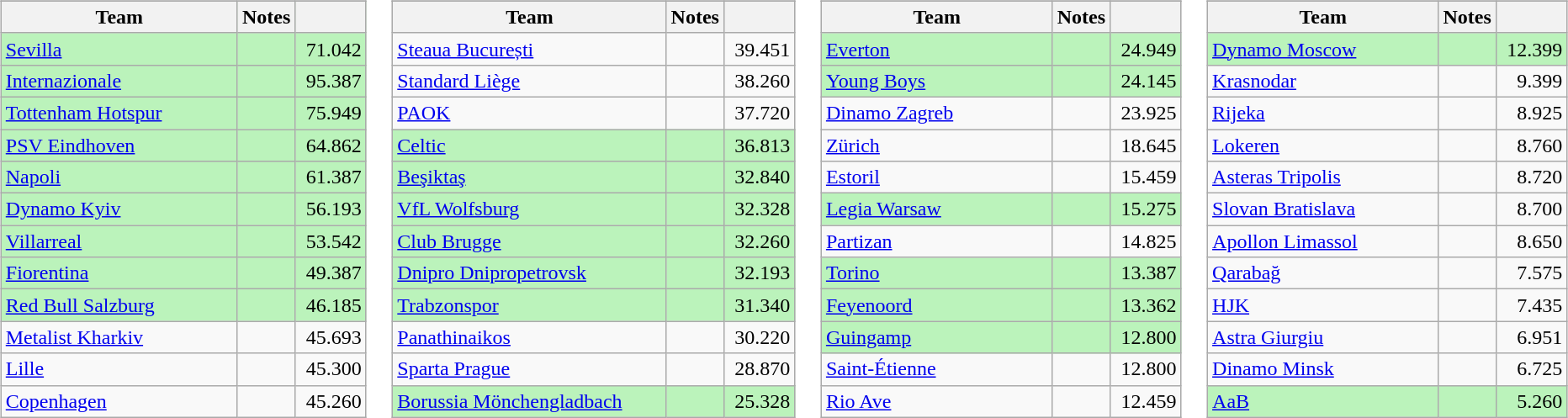<table>
<tr valign=top>
<td><br><table class="wikitable">
<tr>
</tr>
<tr bgcolor=#BBF3BB>
<th width=200>Team</th>
<th>Notes</th>
<th width=50></th>
</tr>
<tr bgcolor=#BBF3BB>
<td> <a href='#'>Sevilla</a></td>
<td></td>
<td align=right>71.042</td>
</tr>
<tr bgcolor=#BBF3BB>
<td> <a href='#'>Internazionale</a></td>
<td></td>
<td align=right>95.387</td>
</tr>
<tr bgcolor=#BBF3BB>
<td> <a href='#'>Tottenham Hotspur</a></td>
<td></td>
<td align=right>75.949</td>
</tr>
<tr bgcolor=#BBF3BB>
<td> <a href='#'>PSV Eindhoven</a></td>
<td></td>
<td align=right>64.862</td>
</tr>
<tr bgcolor=#BBF3BB>
<td> <a href='#'>Napoli</a></td>
<td></td>
<td align=right>61.387</td>
</tr>
<tr bgcolor=#BBF3BB>
<td> <a href='#'>Dynamo Kyiv</a></td>
<td></td>
<td align=right>56.193</td>
</tr>
<tr bgcolor=#BBF3BB>
<td> <a href='#'>Villarreal</a></td>
<td></td>
<td align=right>53.542</td>
</tr>
<tr bgcolor=#BBF3BB>
<td> <a href='#'>Fiorentina</a></td>
<td></td>
<td align=right>49.387</td>
</tr>
<tr bgcolor=#BBF3BB>
<td> <a href='#'>Red Bull Salzburg</a></td>
<td></td>
<td align=right>46.185</td>
</tr>
<tr>
<td> <a href='#'>Metalist Kharkiv</a></td>
<td></td>
<td align=right>45.693</td>
</tr>
<tr>
<td> <a href='#'>Lille</a></td>
<td></td>
<td align=right>45.300</td>
</tr>
<tr>
<td> <a href='#'>Copenhagen</a></td>
<td></td>
<td align=right>45.260</td>
</tr>
</table>
</td>
<td><br><table class="wikitable">
<tr>
</tr>
<tr>
<th width=230>Team</th>
<th>Notes</th>
<th width=50></th>
</tr>
<tr>
<td> <a href='#'>Steaua București</a></td>
<td></td>
<td align=right>39.451</td>
</tr>
<tr>
<td> <a href='#'>Standard Liège</a></td>
<td></td>
<td align=right>38.260</td>
</tr>
<tr>
<td> <a href='#'>PAOK</a></td>
<td></td>
<td align=right>37.720</td>
</tr>
<tr bgcolor=#BBF3BB>
<td> <a href='#'>Celtic</a></td>
<td></td>
<td align=right>36.813</td>
</tr>
<tr bgcolor=#BBF3BB>
<td> <a href='#'>Beşiktaş</a></td>
<td></td>
<td align=right>32.840</td>
</tr>
<tr bgcolor=#BBF3BB>
<td> <a href='#'>VfL Wolfsburg</a></td>
<td></td>
<td align=right>32.328</td>
</tr>
<tr bgcolor=#BBF3BB>
<td> <a href='#'>Club Brugge</a></td>
<td></td>
<td align=right>32.260</td>
</tr>
<tr bgcolor=#BBF3BB>
<td> <a href='#'>Dnipro Dnipropetrovsk</a></td>
<td></td>
<td align=right>32.193</td>
</tr>
<tr bgcolor=#BBF3BB>
<td> <a href='#'>Trabzonspor</a></td>
<td></td>
<td align=right>31.340</td>
</tr>
<tr>
<td> <a href='#'>Panathinaikos</a></td>
<td></td>
<td align=right>30.220</td>
</tr>
<tr>
<td> <a href='#'>Sparta Prague</a></td>
<td></td>
<td align=right>28.870</td>
</tr>
<tr bgcolor=#BBF3BB>
<td> <a href='#'>Borussia Mönchengladbach</a></td>
<td></td>
<td align=right>25.328</td>
</tr>
</table>
</td>
<td><br><table class="wikitable">
<tr>
</tr>
<tr>
<th width=200>Team</th>
<th>Notes</th>
<th width=50></th>
</tr>
<tr bgcolor=#BBF3BB>
<td> <a href='#'>Everton</a></td>
<td></td>
<td align=right>24.949</td>
</tr>
<tr bgcolor=#BBF3BB>
<td> <a href='#'>Young Boys</a></td>
<td></td>
<td align=right>24.145</td>
</tr>
<tr>
<td> <a href='#'>Dinamo Zagreb</a></td>
<td></td>
<td align=right>23.925</td>
</tr>
<tr>
<td> <a href='#'>Zürich</a></td>
<td></td>
<td align=right>18.645</td>
</tr>
<tr>
<td> <a href='#'>Estoril</a></td>
<td></td>
<td align=right>15.459</td>
</tr>
<tr bgcolor=#BBF3BB>
<td> <a href='#'>Legia Warsaw</a></td>
<td></td>
<td align=right>15.275</td>
</tr>
<tr>
<td> <a href='#'>Partizan</a></td>
<td></td>
<td align=right>14.825</td>
</tr>
<tr bgcolor=#BBF3BB>
<td> <a href='#'>Torino</a></td>
<td></td>
<td align=right>13.387</td>
</tr>
<tr bgcolor=#BBF3BB>
<td> <a href='#'>Feyenoord</a></td>
<td></td>
<td align=right>13.362</td>
</tr>
<tr bgcolor=#BBF3BB>
<td> <a href='#'>Guingamp</a></td>
<td></td>
<td align=right>12.800</td>
</tr>
<tr>
<td> <a href='#'>Saint-Étienne</a></td>
<td></td>
<td align=right>12.800</td>
</tr>
<tr>
<td> <a href='#'>Rio Ave</a></td>
<td></td>
<td align=right>12.459</td>
</tr>
</table>
</td>
<td><br><table class="wikitable">
<tr>
</tr>
<tr>
<th width=200>Team</th>
<th>Notes</th>
<th width=50></th>
</tr>
<tr bgcolor=#BBF3BB>
<td> <a href='#'>Dynamo Moscow</a></td>
<td></td>
<td align=right>12.399</td>
</tr>
<tr>
<td> <a href='#'>Krasnodar</a></td>
<td></td>
<td align=right>9.399</td>
</tr>
<tr>
<td> <a href='#'>Rijeka</a></td>
<td></td>
<td align=right>8.925</td>
</tr>
<tr>
<td> <a href='#'>Lokeren</a></td>
<td></td>
<td align=right>8.760</td>
</tr>
<tr>
<td> <a href='#'>Asteras Tripolis</a></td>
<td></td>
<td align=right>8.720</td>
</tr>
<tr>
<td> <a href='#'>Slovan Bratislava</a></td>
<td></td>
<td align=right>8.700</td>
</tr>
<tr>
<td> <a href='#'>Apollon Limassol</a></td>
<td></td>
<td align=right>8.650</td>
</tr>
<tr>
<td> <a href='#'>Qarabağ</a></td>
<td></td>
<td align=right>7.575</td>
</tr>
<tr>
<td> <a href='#'>HJK</a></td>
<td></td>
<td align=right>7.435</td>
</tr>
<tr>
<td> <a href='#'>Astra Giurgiu</a></td>
<td></td>
<td align=right>6.951</td>
</tr>
<tr>
<td> <a href='#'>Dinamo Minsk</a></td>
<td></td>
<td align=right>6.725</td>
</tr>
<tr bgcolor=#BBF3BB>
<td> <a href='#'>AaB</a></td>
<td></td>
<td align=right>5.260</td>
</tr>
</table>
</td>
</tr>
</table>
